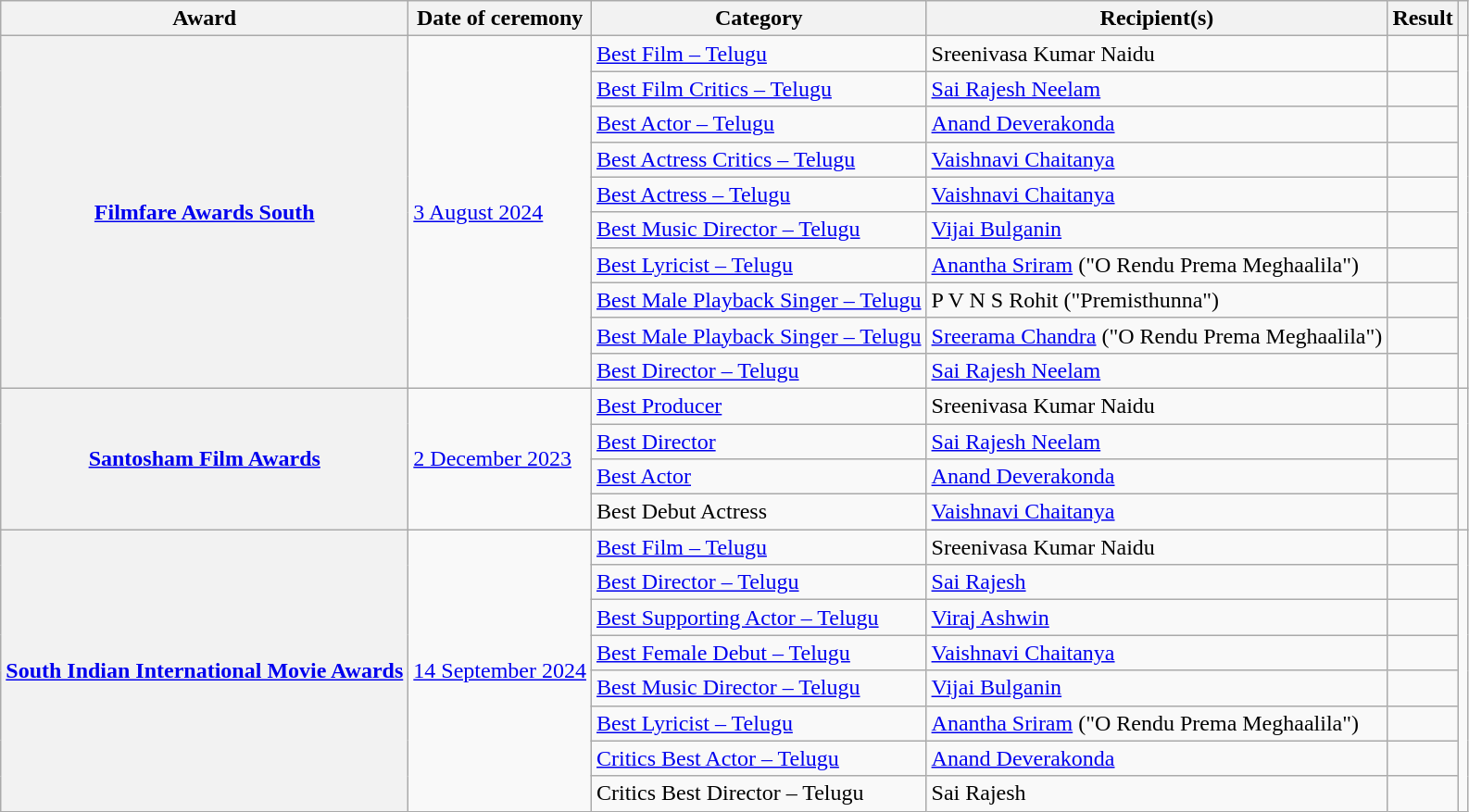<table class="wikitable plainrowheaders sortable">
<tr>
<th scope="col">Award</th>
<th scope="col">Date of ceremony</th>
<th scope="col">Category</th>
<th scope="col">Recipient(s)</th>
<th scope="col">Result</th>
<th scope="col" class="unsortable"></th>
</tr>
<tr>
<th rowspan="10" scope="row"><a href='#'>Filmfare Awards South</a></th>
<td rowspan="10"><a href='#'>3 August 2024</a></td>
<td><a href='#'>Best Film – Telugu</a></td>
<td>Sreenivasa Kumar Naidu</td>
<td></td>
<td rowspan="10"></td>
</tr>
<tr>
<td><a href='#'>Best Film Critics – Telugu</a></td>
<td><a href='#'>Sai Rajesh Neelam</a></td>
<td></td>
</tr>
<tr>
<td><a href='#'>Best Actor – Telugu</a></td>
<td><a href='#'>Anand Deverakonda</a></td>
<td></td>
</tr>
<tr>
<td><a href='#'>Best Actress Critics – Telugu</a></td>
<td><a href='#'>Vaishnavi Chaitanya</a></td>
<td></td>
</tr>
<tr>
<td><a href='#'>Best Actress – Telugu</a></td>
<td><a href='#'>Vaishnavi Chaitanya</a></td>
<td></td>
</tr>
<tr>
<td><a href='#'>Best Music Director – Telugu</a></td>
<td><a href='#'>Vijai Bulganin</a></td>
<td></td>
</tr>
<tr>
<td><a href='#'>Best Lyricist – Telugu</a></td>
<td><a href='#'>Anantha Sriram</a> ("O Rendu Prema Meghaalila")</td>
<td></td>
</tr>
<tr>
<td><a href='#'>Best Male Playback Singer – Telugu</a></td>
<td>P V N S Rohit ("Premisthunna")</td>
<td></td>
</tr>
<tr>
<td><a href='#'>Best Male Playback Singer – Telugu</a></td>
<td><a href='#'>Sreerama Chandra</a> ("O Rendu Prema Meghaalila")</td>
<td></td>
</tr>
<tr>
<td><a href='#'>Best Director – Telugu</a></td>
<td><a href='#'>Sai Rajesh Neelam</a></td>
<td></td>
</tr>
<tr>
<th rowspan="4" scope="row"><a href='#'>Santosham Film Awards</a></th>
<td rowspan="4"><a href='#'>2 December 2023</a></td>
<td><a href='#'>Best Producer</a></td>
<td>Sreenivasa Kumar Naidu</td>
<td></td>
<td rowspan="4"></td>
</tr>
<tr>
<td><a href='#'>Best Director</a></td>
<td><a href='#'>Sai Rajesh Neelam</a></td>
<td></td>
</tr>
<tr>
<td><a href='#'>Best Actor</a></td>
<td><a href='#'>Anand Deverakonda</a></td>
<td></td>
</tr>
<tr>
<td>Best Debut Actress</td>
<td><a href='#'>Vaishnavi Chaitanya</a></td>
<td></td>
</tr>
<tr>
<th rowspan="8" scope="row"><a href='#'>South Indian International Movie Awards</a></th>
<td rowspan="8"><a href='#'>14 September 2024</a></td>
<td><a href='#'>Best Film – Telugu</a></td>
<td>Sreenivasa Kumar Naidu</td>
<td></td>
<td rowspan="8"></td>
</tr>
<tr>
<td><a href='#'>Best Director – Telugu</a></td>
<td><a href='#'>Sai Rajesh</a></td>
<td></td>
</tr>
<tr>
<td><a href='#'>Best Supporting Actor – Telugu</a></td>
<td><a href='#'>Viraj Ashwin</a></td>
<td></td>
</tr>
<tr>
<td><a href='#'>Best Female Debut – Telugu</a></td>
<td><a href='#'>Vaishnavi Chaitanya</a></td>
<td></td>
</tr>
<tr>
<td><a href='#'>Best Music Director – Telugu</a></td>
<td><a href='#'>Vijai Bulganin</a></td>
<td></td>
</tr>
<tr>
<td><a href='#'>Best Lyricist – Telugu</a></td>
<td><a href='#'>Anantha Sriram</a> ("O Rendu Prema Meghaalila")</td>
<td></td>
</tr>
<tr>
<td><a href='#'>Critics Best Actor – Telugu</a></td>
<td><a href='#'>Anand Deverakonda</a></td>
<td></td>
</tr>
<tr>
<td>Critics Best Director – Telugu</td>
<td>Sai Rajesh</td>
<td></td>
</tr>
</table>
